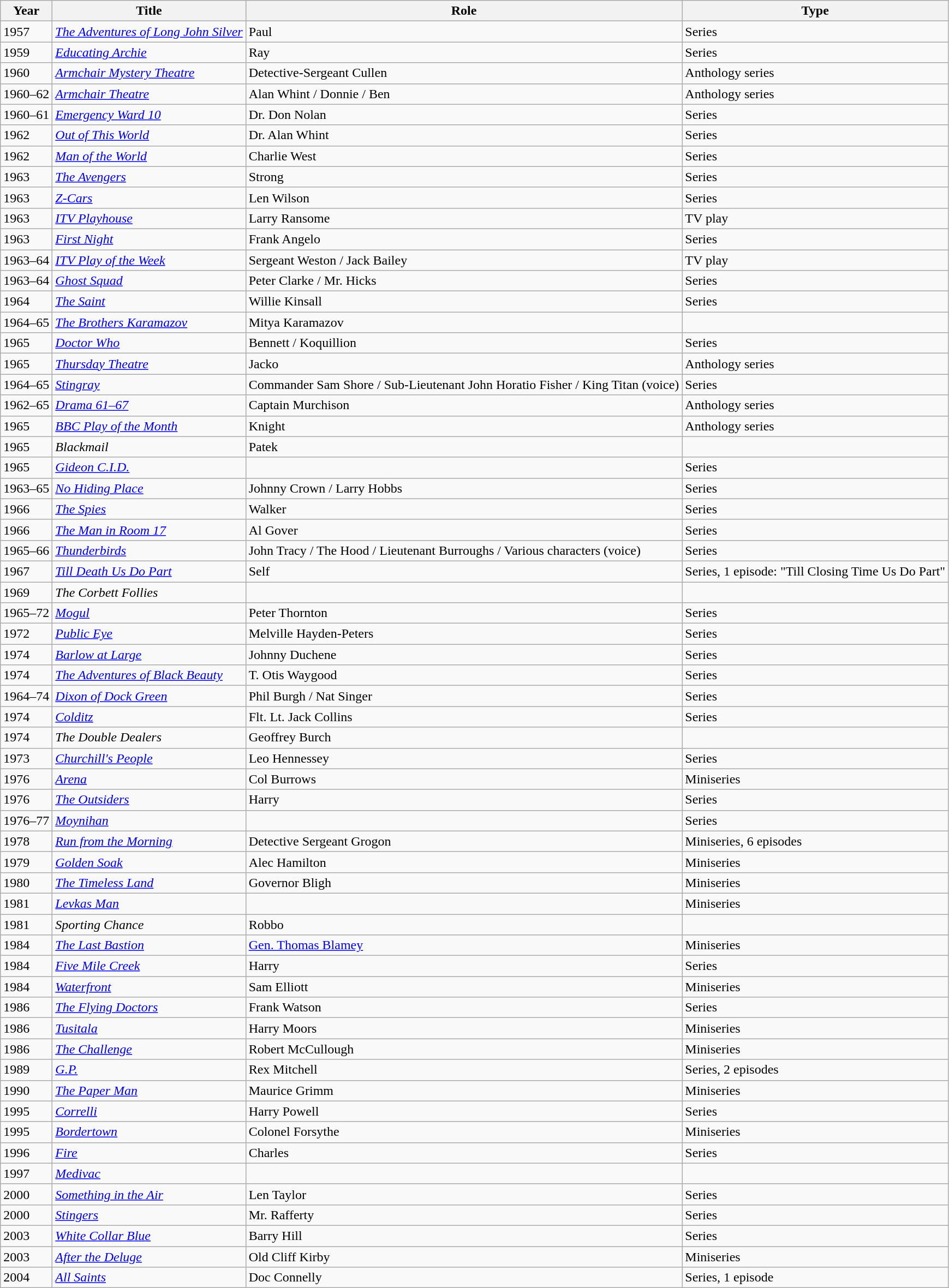<table class="wikitable">
<tr>
<th>Year</th>
<th>Title</th>
<th>Role</th>
<th>Type</th>
</tr>
<tr>
<td>1957</td>
<td><em><a href='#'>The Adventures of Long John Silver</a></em></td>
<td>Paul</td>
<td>Series</td>
</tr>
<tr>
<td>1959</td>
<td><em><a href='#'>Educating Archie</a></em></td>
<td>Ray</td>
<td>Series</td>
</tr>
<tr>
<td>1960</td>
<td><em><a href='#'>Armchair Mystery Theatre</a></em></td>
<td>Detective-Sergeant Cullen</td>
<td>Anthology series</td>
</tr>
<tr>
<td>1960–62</td>
<td><em><a href='#'>Armchair Theatre</a></em></td>
<td>Alan Whint / Donnie / Ben</td>
<td>Anthology series</td>
</tr>
<tr>
<td>1960–61</td>
<td><em><a href='#'>Emergency Ward 10</a></em></td>
<td>Dr. Don Nolan</td>
<td>Series</td>
</tr>
<tr>
<td>1962</td>
<td><em><a href='#'>Out of This World</a></em></td>
<td>Dr. Alan Whint</td>
<td>Series</td>
</tr>
<tr>
<td>1962</td>
<td><em><a href='#'>Man of the World</a></em></td>
<td>Charlie West</td>
<td>Series</td>
</tr>
<tr>
<td>1963</td>
<td><em><a href='#'>The Avengers</a></em></td>
<td>Strong</td>
<td>Series</td>
</tr>
<tr>
<td>1963</td>
<td><em><a href='#'>Z-Cars</a></em></td>
<td>Len Wilson</td>
<td>Series</td>
</tr>
<tr>
<td>1963</td>
<td><em><a href='#'>ITV Playhouse</a></em></td>
<td>Larry Ransome</td>
<td>TV play</td>
</tr>
<tr>
<td>1963</td>
<td><em><a href='#'>First Night</a></em></td>
<td>Frank Angelo</td>
<td>Series</td>
</tr>
<tr>
<td>1963–64</td>
<td><em><a href='#'>ITV Play of the Week</a></em></td>
<td>Sergeant Weston / Jack Bailey</td>
<td>TV play</td>
</tr>
<tr>
<td>1963–64</td>
<td><em><a href='#'>Ghost Squad</a></em></td>
<td>Peter Clarke / Mr. Hicks</td>
<td>Series</td>
</tr>
<tr>
<td>1964</td>
<td><em><a href='#'>The Saint</a></em></td>
<td>Willie Kinsall</td>
<td>Series</td>
</tr>
<tr>
<td>1964–65</td>
<td><em><a href='#'>The Brothers Karamazov</a></em></td>
<td>Mitya Karamazov</td>
<td></td>
</tr>
<tr>
<td>1965</td>
<td><em><a href='#'>Doctor Who</a></em></td>
<td>Bennett / Koquillion</td>
<td>Series</td>
</tr>
<tr>
<td>1965</td>
<td><em><a href='#'>Thursday Theatre</a></em></td>
<td>Jacko</td>
<td>Anthology series</td>
</tr>
<tr>
<td>1964–65</td>
<td><em><a href='#'>Stingray</a></em></td>
<td>Commander Sam Shore / Sub-Lieutenant John Horatio Fisher / King Titan (voice)</td>
<td>Series</td>
</tr>
<tr>
<td>1962–65</td>
<td><em><a href='#'>Drama 61–67</a></em></td>
<td>Captain Murchison</td>
<td>Anthology series</td>
</tr>
<tr>
<td>1965</td>
<td><em><a href='#'>BBC Play of the Month</a></em></td>
<td>Knight</td>
<td>Anthology series</td>
</tr>
<tr>
<td>1965</td>
<td><em>Blackmail</em></td>
<td>Patek</td>
<td></td>
</tr>
<tr>
<td>1965</td>
<td><em><a href='#'>Gideon C.I.D.</a></em></td>
<td></td>
<td>Series</td>
</tr>
<tr>
<td>1963–65</td>
<td><em><a href='#'>No Hiding Place</a></em></td>
<td>Johnny Crown / Larry Hobbs</td>
<td>Series</td>
</tr>
<tr>
<td>1966</td>
<td><em><a href='#'>The Spies</a></em></td>
<td>Walker</td>
<td>Series</td>
</tr>
<tr>
<td>1966</td>
<td><em><a href='#'>The Man in Room 17</a></em></td>
<td>Al Gover</td>
<td>Series</td>
</tr>
<tr>
<td>1965–66</td>
<td><em><a href='#'>Thunderbirds</a></em></td>
<td>John Tracy / The Hood / Lieutenant Burroughs / Various characters (voice)</td>
<td>Series</td>
</tr>
<tr>
<td>1967</td>
<td><em><a href='#'>Till Death Us Do Part</a></em></td>
<td>Self</td>
<td>Series, 1 episode: "Till Closing Time Us Do Part"</td>
</tr>
<tr>
<td>1969</td>
<td><em>The Corbett Follies</em></td>
<td></td>
<td></td>
</tr>
<tr>
<td>1965–72</td>
<td><em><a href='#'>Mogul</a></em></td>
<td>Peter Thornton</td>
<td>Series</td>
</tr>
<tr>
<td>1972</td>
<td><em><a href='#'>Public Eye</a></em></td>
<td>Melville Hayden-Peters</td>
<td>Series</td>
</tr>
<tr>
<td>1974</td>
<td><em><a href='#'>Barlow at Large</a></em></td>
<td>Johnny Duchene</td>
<td>Series</td>
</tr>
<tr>
<td>1974</td>
<td><em><a href='#'>The Adventures of Black Beauty</a></em></td>
<td>T. Otis Waygood</td>
<td>Series</td>
</tr>
<tr>
<td>1964–74</td>
<td><em><a href='#'>Dixon of Dock Green</a></em></td>
<td>Phil Burgh / Nat Singer</td>
<td>Series</td>
</tr>
<tr>
<td>1974</td>
<td><em><a href='#'>Colditz</a></em></td>
<td>Flt. Lt. Jack Collins</td>
<td>Series</td>
</tr>
<tr>
<td>1974</td>
<td><em>The Double Dealers</em></td>
<td>Geoffrey Burch</td>
<td></td>
</tr>
<tr>
<td>1973</td>
<td><em><a href='#'>Churchill's People</a></em></td>
<td>Leo Hennessey</td>
<td>Series</td>
</tr>
<tr>
<td>1976</td>
<td><em><a href='#'>Arena</a></em></td>
<td>Col Burrows</td>
<td>Miniseries</td>
</tr>
<tr>
<td>1976</td>
<td><em><a href='#'>The Outsiders</a></em></td>
<td>Harry</td>
<td>Series</td>
</tr>
<tr>
<td>1976–77</td>
<td><em><a href='#'>Moynihan</a></em></td>
<td></td>
<td>Series</td>
</tr>
<tr>
<td>1978</td>
<td><em><a href='#'>Run from the Morning</a></em></td>
<td>Detective Sergeant Grogon</td>
<td>Miniseries, 6 episodes</td>
</tr>
<tr>
<td>1979</td>
<td><em><a href='#'>Golden Soak</a></em></td>
<td>Alec Hamilton</td>
<td>Miniseries</td>
</tr>
<tr>
<td>1980</td>
<td><em><a href='#'>The Timeless Land</a></em></td>
<td>Governor Bligh</td>
<td>Miniseries</td>
</tr>
<tr>
<td>1981</td>
<td><em><a href='#'>Levkas Man</a></em></td>
<td></td>
<td>Miniseries</td>
</tr>
<tr>
<td>1981</td>
<td><em>Sporting Chance</em></td>
<td>Robbo</td>
<td></td>
</tr>
<tr>
<td>1984</td>
<td><em><a href='#'>The Last Bastion</a></em></td>
<td><a href='#'>Gen. Thomas Blamey</a></td>
<td>Miniseries</td>
</tr>
<tr>
<td>1984</td>
<td><em><a href='#'>Five Mile Creek</a></em></td>
<td>Harry</td>
<td>Series</td>
</tr>
<tr>
<td>1984</td>
<td><em><a href='#'>Waterfront</a></em></td>
<td>Sam Elliott</td>
<td>Miniseries</td>
</tr>
<tr>
<td>1986</td>
<td><em><a href='#'>The Flying Doctors</a></em></td>
<td>Frank Watson</td>
<td>Series</td>
</tr>
<tr>
<td>1986</td>
<td><em><a href='#'>Tusitala</a></em></td>
<td>Harry Moors</td>
<td>Miniseries</td>
</tr>
<tr>
<td>1986</td>
<td><em><a href='#'>The Challenge</a></em></td>
<td>Robert McCullough</td>
<td>Miniseries</td>
</tr>
<tr>
<td>1989</td>
<td><em><a href='#'>G.P.</a></em></td>
<td>Rex Mitchell</td>
<td>Series, 2 episodes</td>
</tr>
<tr>
<td>1990</td>
<td><em><a href='#'>The Paper Man</a></em></td>
<td>Maurice Grimm</td>
<td>Miniseries</td>
</tr>
<tr>
<td>1995</td>
<td><em><a href='#'>Correlli</a></em></td>
<td>Harry Powell</td>
<td>Series</td>
</tr>
<tr>
<td>1995</td>
<td><em><a href='#'>Bordertown</a></em></td>
<td>Colonel Forsythe</td>
<td>Miniseries</td>
</tr>
<tr>
<td>1996</td>
<td><em><a href='#'>Fire</a></em></td>
<td>Charles</td>
<td>Series</td>
</tr>
<tr>
<td>1997</td>
<td><em><a href='#'>Medivac</a></em></td>
<td></td>
<td></td>
</tr>
<tr>
<td>2000</td>
<td><em><a href='#'>Something in the Air</a></em></td>
<td>Len Taylor</td>
<td>Series</td>
</tr>
<tr>
<td>2000</td>
<td><em><a href='#'>Stingers</a></em></td>
<td>Mr. Rafferty</td>
<td>Series</td>
</tr>
<tr>
<td>2003</td>
<td><em><a href='#'>White Collar Blue</a></em></td>
<td>Barry Hill</td>
<td>Series</td>
</tr>
<tr>
<td>2003</td>
<td><em><a href='#'>After the Deluge</a></em></td>
<td>Old Cliff Kirby</td>
<td>Miniseries</td>
</tr>
<tr>
<td>2004</td>
<td><em><a href='#'>All Saints</a></em></td>
<td>Doc Connelly</td>
<td>Series, 1 episode</td>
</tr>
</table>
